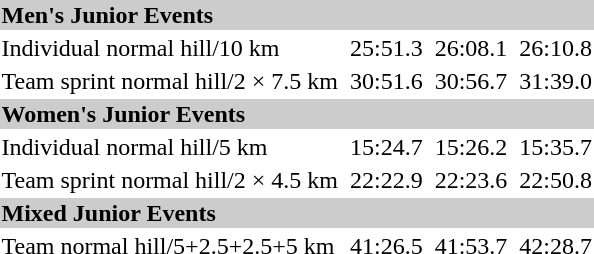<table>
<tr style="background:#ccc;">
<td colspan=7><strong>Men's Junior Events</strong></td>
</tr>
<tr>
<td>Individual normal hill/10 km</td>
<td></td>
<td>25:51.3</td>
<td></td>
<td>26:08.1</td>
<td></td>
<td>26:10.8</td>
</tr>
<tr>
<td>Team sprint normal hill/2 × 7.5 km</td>
<td></td>
<td>30:51.6</td>
<td></td>
<td>30:56.7</td>
<td></td>
<td>31:39.0</td>
</tr>
<tr style="background:#ccc;">
<td colspan=7><strong>Women's Junior Events</strong></td>
</tr>
<tr>
<td>Individual normal hill/5 km</td>
<td></td>
<td>15:24.7</td>
<td></td>
<td>15:26.2</td>
<td></td>
<td>15:35.7</td>
</tr>
<tr>
<td>Team sprint normal hill/2 × 4.5 km</td>
<td></td>
<td>22:22.9</td>
<td></td>
<td>22:23.6</td>
<td></td>
<td>22:50.8</td>
</tr>
<tr style="background:#ccc;">
<td colspan=7><strong>Mixed Junior Events</strong></td>
</tr>
<tr>
<td>Team normal hill/5+2.5+2.5+5 km</td>
<td></td>
<td>41:26.5</td>
<td></td>
<td>41:53.7</td>
<td></td>
<td>42:28.7</td>
</tr>
</table>
